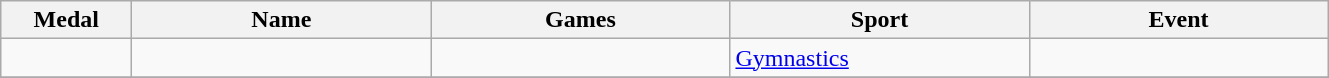<table class="wikitable sortable">
<tr>
<th style="width:5em">Medal</th>
<th style="width:12em">Name</th>
<th style="width:12em">Games</th>
<th style="width:12em">Sport</th>
<th style="width:12em">Event</th>
</tr>
<tr>
<td></td>
<td></td>
<td></td>
<td> <a href='#'>Gymnastics</a></td>
<td></td>
</tr>
<tr>
</tr>
</table>
